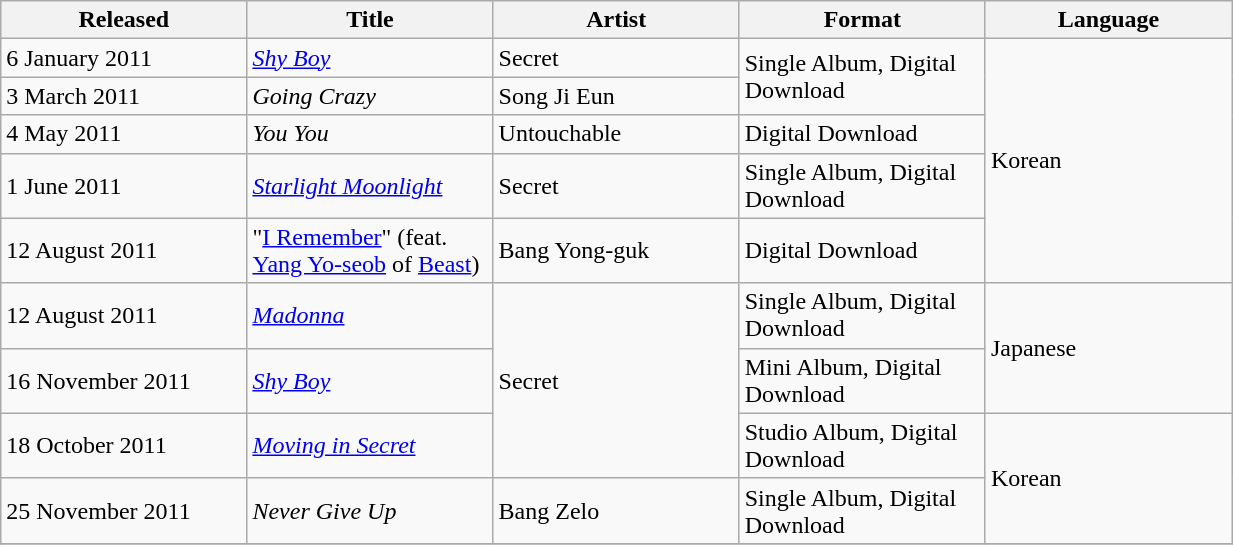<table class="wikitable sortable" align="left center" style="width:65%;">
<tr>
<th style="width:20%;">Released</th>
<th style="width:20%;">Title</th>
<th style="width:20%;">Artist</th>
<th style="width:20%;">Format</th>
<th style="width:20%;">Language</th>
</tr>
<tr>
<td>6 January 2011</td>
<td><em><a href='#'>Shy Boy</a></em></td>
<td>Secret</td>
<td rowspan="2">Single Album, Digital Download</td>
<td rowspan="5">Korean</td>
</tr>
<tr>
<td>3 March 2011</td>
<td><em>Going Crazy</em></td>
<td>Song Ji Eun</td>
</tr>
<tr>
<td>4 May 2011</td>
<td><em>You You</em></td>
<td>Untouchable</td>
<td>Digital Download</td>
</tr>
<tr>
<td>1 June 2011</td>
<td><em><a href='#'>Starlight Moonlight</a></em></td>
<td>Secret</td>
<td>Single Album, Digital Download</td>
</tr>
<tr>
<td>12 August 2011</td>
<td>"<a href='#'>I Remember</a>" (feat. <a href='#'>Yang Yo-seob</a> of <a href='#'>Beast</a>)</td>
<td>Bang Yong-guk</td>
<td>Digital Download</td>
</tr>
<tr>
<td>12 August 2011</td>
<td><em><a href='#'>Madonna</a></em></td>
<td rowspan="3">Secret</td>
<td>Single Album, Digital Download</td>
<td rowspan="2">Japanese</td>
</tr>
<tr>
<td>16 November 2011</td>
<td><em><a href='#'>Shy Boy</a></em></td>
<td>Mini Album, Digital Download</td>
</tr>
<tr>
<td>18 October 2011</td>
<td><em><a href='#'>Moving in Secret</a></em></td>
<td>Studio Album, Digital Download</td>
<td rowspan="2">Korean</td>
</tr>
<tr>
<td>25 November 2011</td>
<td><em>Never Give Up</em></td>
<td>Bang Zelo</td>
<td>Single Album, Digital Download</td>
</tr>
<tr>
</tr>
</table>
